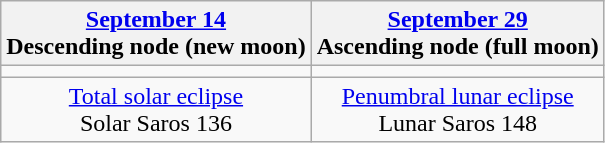<table class="wikitable">
<tr>
<th><a href='#'>September 14</a><br>Descending node (new moon)<br></th>
<th><a href='#'>September 29</a><br>Ascending node (full moon)<br></th>
</tr>
<tr>
<td></td>
<td></td>
</tr>
<tr align=center>
<td><a href='#'>Total solar eclipse</a><br>Solar Saros 136</td>
<td><a href='#'>Penumbral lunar eclipse</a><br>Lunar Saros 148</td>
</tr>
</table>
